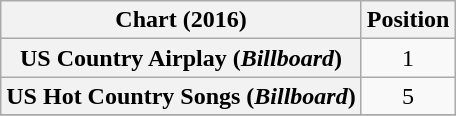<table class="wikitable sortable plainrowheaders" style="text-align:center">
<tr>
<th scope="col">Chart (2016)</th>
<th scope="col">Position</th>
</tr>
<tr>
<th scope="row">US Country Airplay (<em>Billboard</em>)</th>
<td>1</td>
</tr>
<tr>
<th scope="row">US Hot Country Songs (<em>Billboard</em>)</th>
<td>5</td>
</tr>
<tr>
</tr>
</table>
